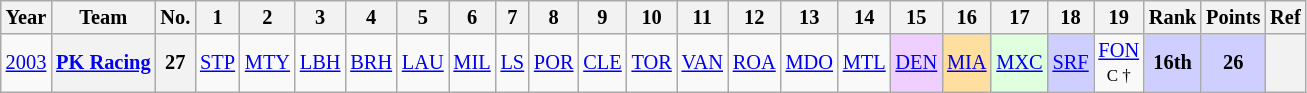<table class="wikitable" style="text-align:center; font-size:85%">
<tr>
<th>Year</th>
<th>Team</th>
<th>No.</th>
<th>1</th>
<th>2</th>
<th>3</th>
<th>4</th>
<th>5</th>
<th>6</th>
<th>7</th>
<th>8</th>
<th>9</th>
<th>10</th>
<th>11</th>
<th>12</th>
<th>13</th>
<th>14</th>
<th>15</th>
<th>16</th>
<th>17</th>
<th>18</th>
<th>19</th>
<th>Rank</th>
<th>Points</th>
<th>Ref</th>
</tr>
<tr>
<td><a href='#'>2003</a></td>
<th nowrap><a href='#'>PK Racing</a></th>
<th>27</th>
<td><a href='#'>STP</a></td>
<td><a href='#'>MTY</a></td>
<td><a href='#'>LBH</a></td>
<td><a href='#'>BRH</a></td>
<td><a href='#'>LAU</a></td>
<td><a href='#'>MIL</a></td>
<td><a href='#'>LS</a></td>
<td><a href='#'>POR</a></td>
<td><a href='#'>CLE</a></td>
<td><a href='#'>TOR</a></td>
<td><a href='#'>VAN</a></td>
<td><a href='#'>ROA</a></td>
<td><a href='#'>MDO</a></td>
<td><a href='#'>MTL</a></td>
<td style="background:#efcfff;"><a href='#'>DEN</a><br></td>
<td style="background:#ffdf9f;"><a href='#'>MIA</a><br></td>
<td style="background:#dfffdf;"><a href='#'>MXC</a><br></td>
<td style="background:#cfcfff;"><a href='#'>SRF</a><br></td>
<td><a href='#'>FON</a><br><small>C †</small></td>
<td style="background:#cfcfff;"><strong>16th</strong></td>
<td style="background:#cfcfff;"><strong>26</strong></td>
<th></th>
</tr>
</table>
